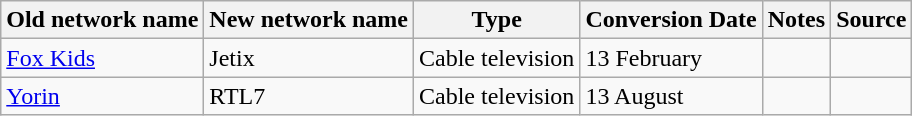<table class="wikitable">
<tr>
<th>Old network name</th>
<th>New network name</th>
<th>Type</th>
<th>Conversion Date</th>
<th>Notes</th>
<th>Source</th>
</tr>
<tr>
<td><a href='#'>Fox Kids</a></td>
<td>Jetix</td>
<td>Cable television</td>
<td>13 February</td>
<td></td>
<td></td>
</tr>
<tr>
<td><a href='#'>Yorin</a></td>
<td>RTL7</td>
<td>Cable television</td>
<td>13 August</td>
<td></td>
<td></td>
</tr>
</table>
